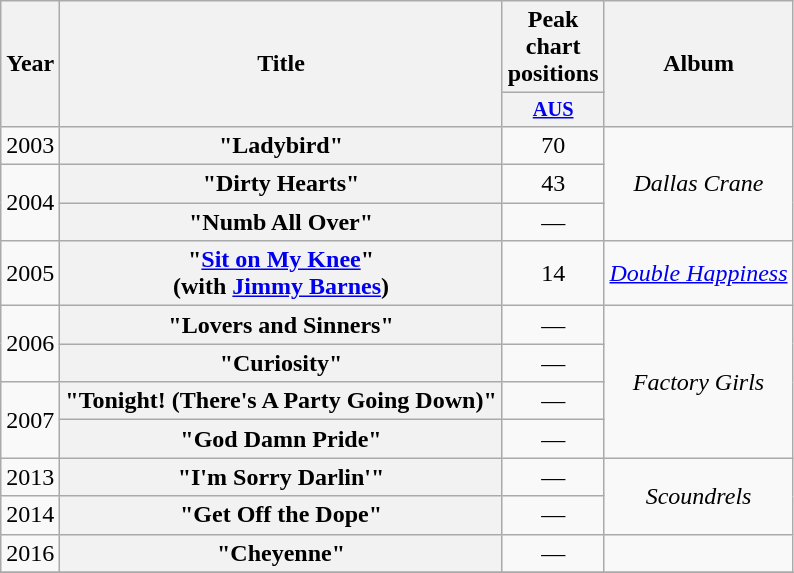<table class="wikitable plainrowheaders" style="text-align:center;">
<tr>
<th scope="col" rowspan="2">Year</th>
<th scope="col" rowspan="2">Title</th>
<th scope="col" colspan="1">Peak chart positions</th>
<th scope="col" rowspan="2">Album</th>
</tr>
<tr>
<th scope="col" style="width:3em;font-size:85%;"><a href='#'>AUS</a><br></th>
</tr>
<tr>
<td>2003</td>
<th scope="row">"Ladybird"</th>
<td>70</td>
<td rowspan="3"><em>Dallas Crane</em></td>
</tr>
<tr>
<td rowspan="2">2004</td>
<th scope="row">"Dirty Hearts"</th>
<td>43</td>
</tr>
<tr>
<th scope="row">"Numb All Over"</th>
<td>—</td>
</tr>
<tr>
<td>2005</td>
<th scope="row">"<a href='#'>Sit on My Knee</a>" <br> (with <a href='#'>Jimmy Barnes</a>)</th>
<td>14</td>
<td><em><a href='#'>Double Happiness</a></em></td>
</tr>
<tr>
<td rowspan="2">2006</td>
<th scope="row">"Lovers and Sinners"</th>
<td>—</td>
<td rowspan="4"><em>Factory Girls</em></td>
</tr>
<tr>
<th scope="row">"Curiosity"</th>
<td>—</td>
</tr>
<tr>
<td rowspan="2">2007</td>
<th scope="row">"Tonight! (There's A Party Going Down)"</th>
<td>—</td>
</tr>
<tr>
<th scope="row">"God Damn Pride"</th>
<td>—</td>
</tr>
<tr>
<td>2013</td>
<th scope="row">"I'm Sorry Darlin'"</th>
<td>—</td>
<td rowspan="2"><em>Scoundrels</em></td>
</tr>
<tr>
<td>2014</td>
<th scope="row">"Get Off the Dope"</th>
<td>—</td>
</tr>
<tr>
<td>2016</td>
<th scope="row">"Cheyenne"</th>
<td>—</td>
<td></td>
</tr>
<tr>
</tr>
</table>
